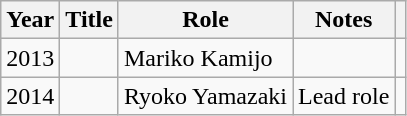<table class="wikitable">
<tr>
<th>Year</th>
<th>Title</th>
<th>Role</th>
<th>Notes</th>
<th></th>
</tr>
<tr>
<td>2013</td>
<td><em></em></td>
<td>Mariko Kamijo</td>
<td></td>
<td></td>
</tr>
<tr>
<td>2014</td>
<td><em></em></td>
<td>Ryoko Yamazaki</td>
<td>Lead role</td>
<td></td>
</tr>
</table>
